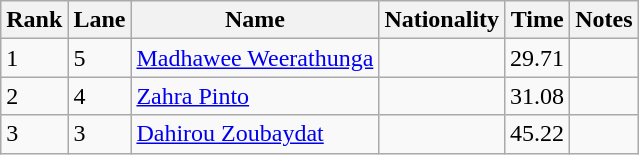<table class="wikitable">
<tr>
<th>Rank</th>
<th>Lane</th>
<th>Name</th>
<th>Nationality</th>
<th>Time</th>
<th>Notes</th>
</tr>
<tr>
<td>1</td>
<td>5</td>
<td><a href='#'>Madhawee Weerathunga</a></td>
<td></td>
<td>29.71</td>
<td></td>
</tr>
<tr>
<td>2</td>
<td>4</td>
<td><a href='#'>Zahra Pinto</a></td>
<td></td>
<td>31.08</td>
<td></td>
</tr>
<tr>
<td>3</td>
<td>3</td>
<td><a href='#'>Dahirou Zoubaydat</a></td>
<td></td>
<td>45.22</td>
<td></td>
</tr>
</table>
